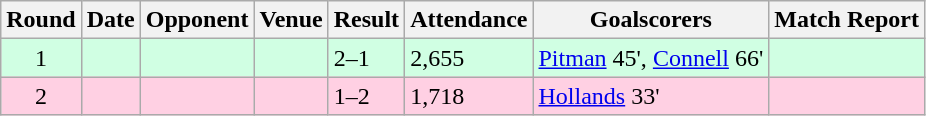<table class="wikitable">
<tr>
<th>Round</th>
<th>Date</th>
<th>Opponent</th>
<th>Venue</th>
<th>Result</th>
<th>Attendance</th>
<th>Goalscorers</th>
<th>Match Report</th>
</tr>
<tr style="background-color: #d0ffe3;">
<td align="center">1</td>
<td></td>
<td></td>
<td></td>
<td>2–1</td>
<td>2,655</td>
<td><a href='#'>Pitman</a> 45', <a href='#'>Connell</a> 66'</td>
<td></td>
</tr>
<tr style="background-color: #ffd0e3;">
<td align="center">2</td>
<td></td>
<td></td>
<td></td>
<td>1–2</td>
<td>1,718</td>
<td><a href='#'>Hollands</a> 33'</td>
<td></td>
</tr>
</table>
